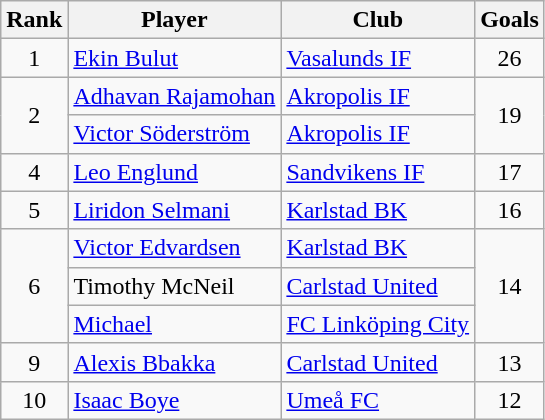<table class="wikitable" style="text-align:center">
<tr>
<th>Rank</th>
<th>Player</th>
<th>Club</th>
<th>Goals</th>
</tr>
<tr>
<td>1</td>
<td align="left"> <a href='#'>Ekin Bulut</a></td>
<td align="left"><a href='#'>Vasalunds IF</a></td>
<td>26</td>
</tr>
<tr>
<td rowspan="2">2</td>
<td align="left"> <a href='#'>Adhavan Rajamohan</a></td>
<td align="left"><a href='#'>Akropolis IF</a></td>
<td rowspan="2">19</td>
</tr>
<tr>
<td align="left"> <a href='#'>Victor Söderström</a></td>
<td align="left"><a href='#'>Akropolis IF</a></td>
</tr>
<tr>
<td>4</td>
<td align="left"> <a href='#'>Leo Englund</a></td>
<td align="left"><a href='#'>Sandvikens IF</a></td>
<td>17</td>
</tr>
<tr>
<td>5</td>
<td align="left"> <a href='#'>Liridon Selmani</a></td>
<td align="left"><a href='#'>Karlstad BK</a></td>
<td>16</td>
</tr>
<tr>
<td rowspan="3">6</td>
<td align="left"> <a href='#'>Victor Edvardsen</a></td>
<td align="left"><a href='#'>Karlstad BK</a></td>
<td rowspan="3">14</td>
</tr>
<tr>
<td align="left"> Timothy McNeil</td>
<td align="left"><a href='#'>Carlstad United</a></td>
</tr>
<tr>
<td align="left"> <a href='#'>Michael</a></td>
<td align="left"><a href='#'>FC Linköping City</a></td>
</tr>
<tr>
<td>9</td>
<td align="left"> <a href='#'>Alexis Bbakka</a></td>
<td align="left"><a href='#'>Carlstad United</a></td>
<td>13</td>
</tr>
<tr>
<td>10</td>
<td align="left"> <a href='#'>Isaac Boye</a></td>
<td align="left"><a href='#'>Umeå FC</a></td>
<td>12</td>
</tr>
</table>
